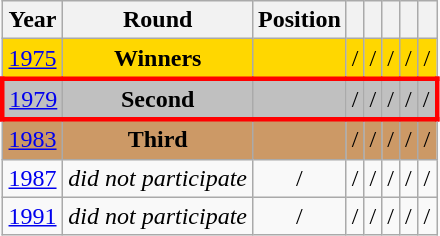<table class="wikitable" style="text-align:center">
<tr>
<th>Year</th>
<th>Round</th>
<th>Position</th>
<th></th>
<th></th>
<th></th>
<th></th>
<th></th>
</tr>
<tr bgcolor=gold>
<td> <a href='#'>1975</a></td>
<td><strong>Winners</strong></td>
<td></td>
<td>/</td>
<td>/</td>
<td>/</td>
<td>/</td>
<td>/</td>
</tr>
<tr style="border: 3px solid red" - bgcolor=silver>
<td> <a href='#'>1979</a></td>
<td><strong>Second</strong></td>
<td></td>
<td>/</td>
<td>/</td>
<td>/</td>
<td>/</td>
<td>/</td>
</tr>
<tr style="background:#cc9966;">
<td> <a href='#'>1983</a></td>
<td><strong>Third</strong></td>
<td></td>
<td>/</td>
<td>/</td>
<td>/</td>
<td>/</td>
<td>/</td>
</tr>
<tr>
<td> <a href='#'>1987</a></td>
<td><em>did not participate</em></td>
<td>/</td>
<td>/</td>
<td>/</td>
<td>/</td>
<td>/</td>
<td>/</td>
</tr>
<tr>
<td> <a href='#'>1991</a></td>
<td><em>did not participate</em></td>
<td>/</td>
<td>/</td>
<td>/</td>
<td>/</td>
<td>/</td>
<td>/</td>
</tr>
</table>
